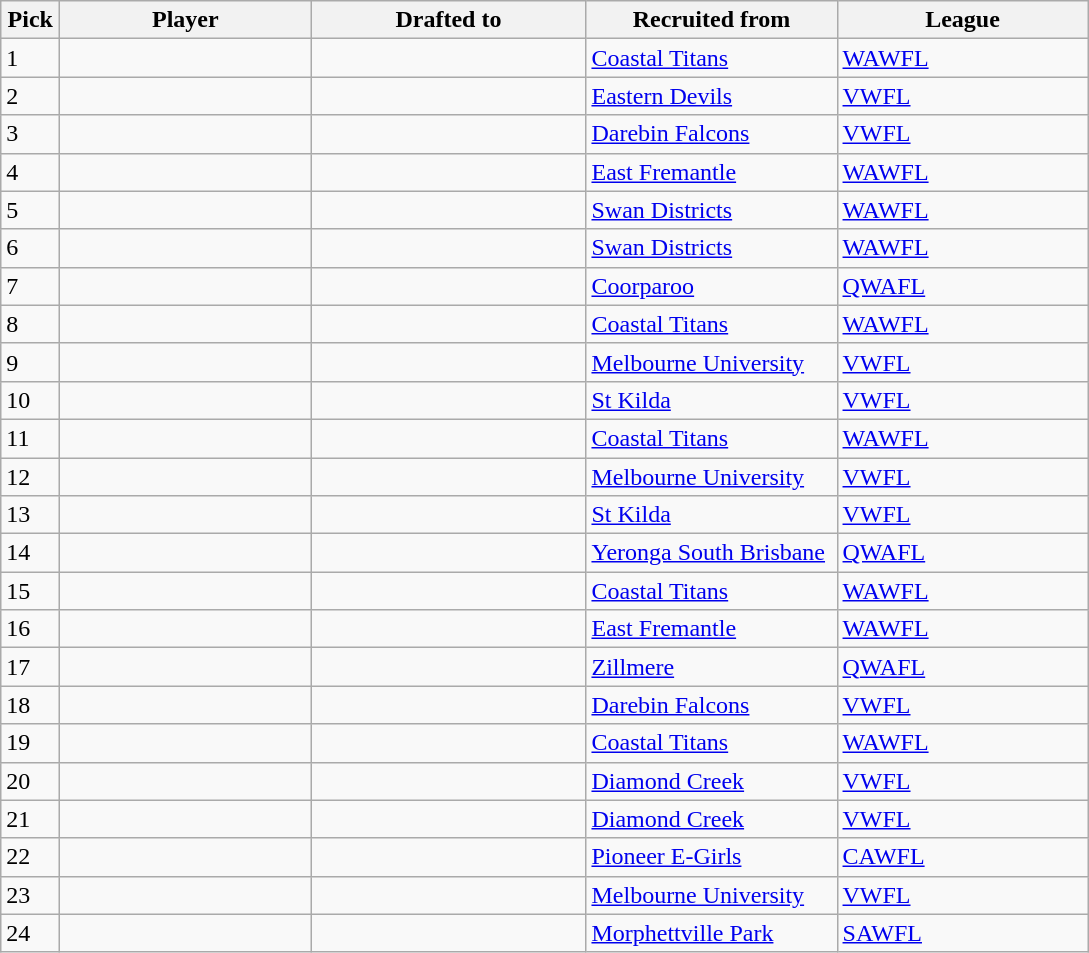<table class="wikitable sortable">
<tr>
<th scope="col" style="width:2em">Pick</th>
<th scope="col" style="width:10em">Player</th>
<th scope="col" style="width:11em">Drafted to</th>
<th scope="col" style="width:10em">Recruited from</th>
<th scope="col" style="width:10em">League</th>
</tr>
<tr>
<td>1</td>
<td></td>
<td></td>
<td><a href='#'>Coastal Titans</a></td>
<td><a href='#'>WAWFL</a></td>
</tr>
<tr>
<td>2</td>
<td></td>
<td></td>
<td><a href='#'>Eastern Devils</a></td>
<td><a href='#'>VWFL</a></td>
</tr>
<tr>
<td>3</td>
<td></td>
<td></td>
<td><a href='#'>Darebin Falcons</a></td>
<td><a href='#'>VWFL</a></td>
</tr>
<tr>
<td>4</td>
<td></td>
<td></td>
<td><a href='#'>East Fremantle</a></td>
<td><a href='#'>WAWFL</a></td>
</tr>
<tr>
<td>5</td>
<td></td>
<td></td>
<td><a href='#'>Swan Districts</a></td>
<td><a href='#'>WAWFL</a></td>
</tr>
<tr>
<td>6</td>
<td></td>
<td></td>
<td><a href='#'>Swan Districts</a></td>
<td><a href='#'>WAWFL</a></td>
</tr>
<tr>
<td>7</td>
<td></td>
<td></td>
<td><a href='#'>Coorparoo</a></td>
<td><a href='#'>QWAFL</a></td>
</tr>
<tr>
<td>8</td>
<td></td>
<td></td>
<td><a href='#'>Coastal Titans</a></td>
<td><a href='#'>WAWFL</a></td>
</tr>
<tr>
<td>9</td>
<td></td>
<td></td>
<td><a href='#'>Melbourne University</a></td>
<td><a href='#'>VWFL</a></td>
</tr>
<tr>
<td>10</td>
<td></td>
<td></td>
<td><a href='#'>St Kilda</a></td>
<td><a href='#'>VWFL</a></td>
</tr>
<tr>
<td>11</td>
<td></td>
<td></td>
<td><a href='#'>Coastal Titans</a></td>
<td><a href='#'>WAWFL</a></td>
</tr>
<tr>
<td>12</td>
<td></td>
<td></td>
<td><a href='#'>Melbourne University</a></td>
<td><a href='#'>VWFL</a></td>
</tr>
<tr>
<td>13</td>
<td></td>
<td></td>
<td><a href='#'>St Kilda</a></td>
<td><a href='#'>VWFL</a></td>
</tr>
<tr>
<td>14</td>
<td></td>
<td></td>
<td><a href='#'>Yeronga South Brisbane</a></td>
<td><a href='#'>QWAFL</a></td>
</tr>
<tr>
<td>15</td>
<td></td>
<td></td>
<td><a href='#'>Coastal Titans</a></td>
<td><a href='#'>WAWFL</a></td>
</tr>
<tr>
<td>16</td>
<td></td>
<td></td>
<td><a href='#'>East Fremantle</a></td>
<td><a href='#'>WAWFL</a></td>
</tr>
<tr>
<td>17</td>
<td></td>
<td></td>
<td><a href='#'>Zillmere</a></td>
<td><a href='#'>QWAFL</a></td>
</tr>
<tr>
<td>18</td>
<td></td>
<td></td>
<td><a href='#'>Darebin Falcons</a></td>
<td><a href='#'>VWFL</a></td>
</tr>
<tr>
<td>19</td>
<td></td>
<td></td>
<td><a href='#'>Coastal Titans</a></td>
<td><a href='#'>WAWFL</a></td>
</tr>
<tr>
<td>20</td>
<td></td>
<td></td>
<td><a href='#'>Diamond Creek</a></td>
<td><a href='#'>VWFL</a></td>
</tr>
<tr>
<td>21</td>
<td></td>
<td></td>
<td><a href='#'>Diamond Creek</a></td>
<td><a href='#'>VWFL</a></td>
</tr>
<tr>
<td>22</td>
<td></td>
<td></td>
<td><a href='#'>Pioneer E-Girls</a></td>
<td><a href='#'>CAWFL</a></td>
</tr>
<tr>
<td>23</td>
<td></td>
<td></td>
<td><a href='#'>Melbourne University</a></td>
<td><a href='#'>VWFL</a></td>
</tr>
<tr>
<td>24</td>
<td></td>
<td></td>
<td><a href='#'>Morphettville Park</a></td>
<td><a href='#'>SAWFL</a></td>
</tr>
</table>
